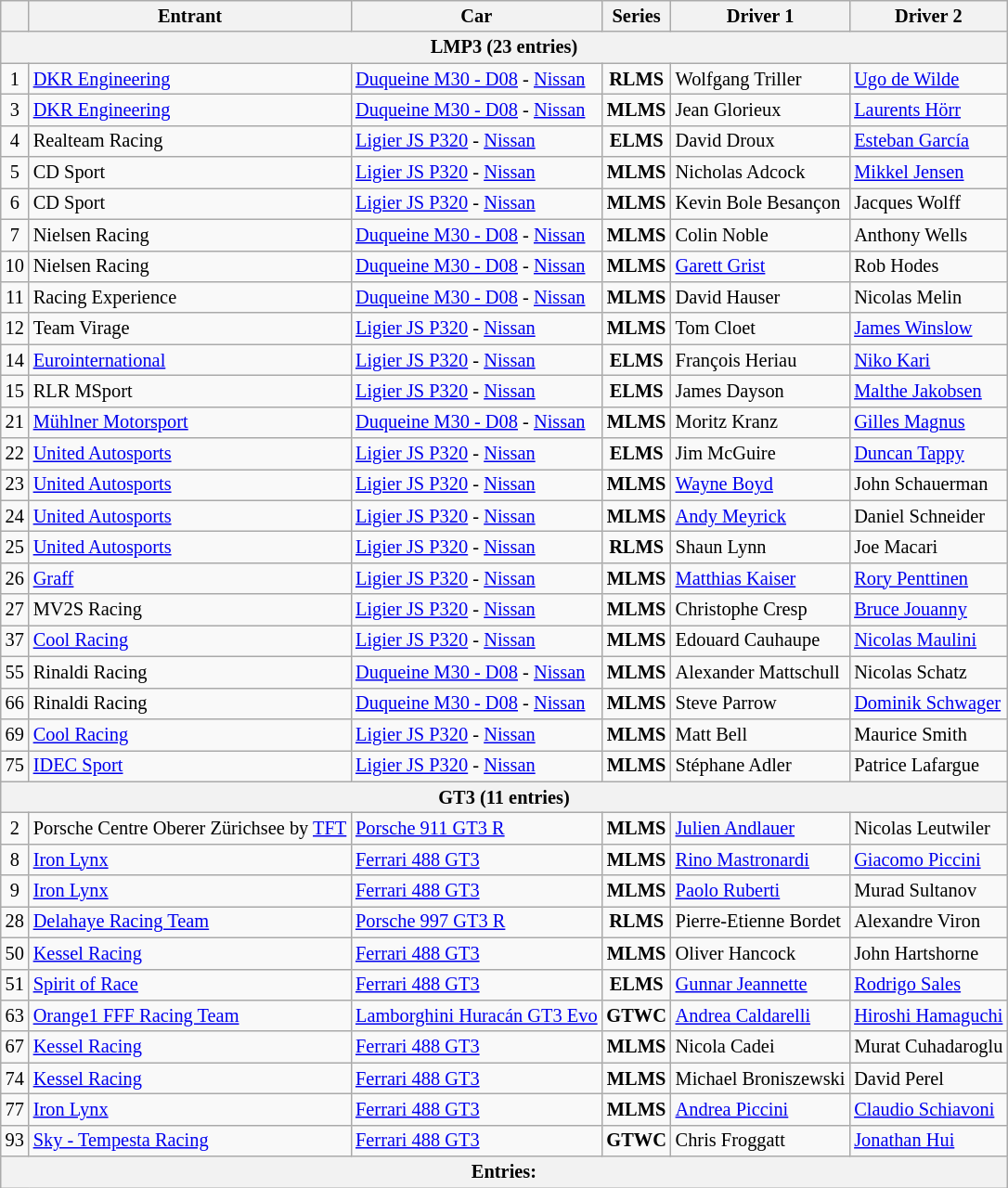<table class="wikitable" style="font-size: 85%">
<tr>
<th></th>
<th>Entrant</th>
<th>Car</th>
<th>Series</th>
<th>Driver 1</th>
<th>Driver 2</th>
</tr>
<tr>
<th colspan=6>LMP3 (23 entries)</th>
</tr>
<tr>
<td align=center>1</td>
<td> <a href='#'>DKR Engineering</a></td>
<td><a href='#'>Duqueine M30 - D08</a> - <a href='#'>Nissan</a></td>
<td align=center><strong><span>RLMS</span></strong></td>
<td> Wolfgang Triller</td>
<td> <a href='#'>Ugo de Wilde</a></td>
</tr>
<tr>
<td align=center>3</td>
<td> <a href='#'>DKR Engineering</a></td>
<td><a href='#'>Duqueine M30 - D08</a> - <a href='#'>Nissan</a></td>
<td align=center><strong><span>MLMS</span></strong></td>
<td> Jean Glorieux</td>
<td> <a href='#'>Laurents Hörr</a></td>
</tr>
<tr>
<td align=center>4</td>
<td> Realteam Racing</td>
<td><a href='#'>Ligier JS P320</a> - <a href='#'>Nissan</a></td>
<td align=center><strong><span>ELMS</span></strong></td>
<td> David Droux</td>
<td> <a href='#'>Esteban García</a></td>
</tr>
<tr>
<td align=center>5</td>
<td> CD Sport</td>
<td><a href='#'>Ligier JS P320</a> - <a href='#'>Nissan</a></td>
<td align=center><strong><span>MLMS</span></strong></td>
<td> Nicholas Adcock</td>
<td> <a href='#'>Mikkel Jensen</a></td>
</tr>
<tr>
<td align=center>6</td>
<td> CD Sport</td>
<td><a href='#'>Ligier JS P320</a> - <a href='#'>Nissan</a></td>
<td align=center><strong><span>MLMS</span></strong></td>
<td> Kevin Bole Besançon</td>
<td> Jacques Wolff</td>
</tr>
<tr>
<td align=center>7</td>
<td> Nielsen Racing</td>
<td><a href='#'>Duqueine M30 - D08</a> - <a href='#'>Nissan</a></td>
<td align=center><strong><span>MLMS</span></strong></td>
<td> Colin Noble</td>
<td> Anthony Wells</td>
</tr>
<tr>
<td align=center>10</td>
<td> Nielsen Racing</td>
<td><a href='#'>Duqueine M30 - D08</a> - <a href='#'>Nissan</a></td>
<td align=center><strong><span>MLMS</span></strong></td>
<td> <a href='#'>Garett Grist</a></td>
<td> Rob Hodes</td>
</tr>
<tr>
<td align=center>11</td>
<td> Racing Experience</td>
<td><a href='#'>Duqueine M30 - D08</a> - <a href='#'>Nissan</a></td>
<td align=center><strong><span>MLMS</span></strong></td>
<td> David Hauser</td>
<td> Nicolas Melin</td>
</tr>
<tr>
<td align=center>12</td>
<td> Team Virage</td>
<td><a href='#'>Ligier JS P320</a> - <a href='#'>Nissan</a></td>
<td align=center><strong><span>MLMS</span></strong></td>
<td> Tom Cloet</td>
<td> <a href='#'>James Winslow</a></td>
</tr>
<tr>
<td align=center>14</td>
<td> <a href='#'>Eurointernational</a></td>
<td><a href='#'>Ligier JS P320</a> - <a href='#'>Nissan</a></td>
<td align=center><strong><span>ELMS</span></strong></td>
<td> François Heriau</td>
<td> <a href='#'>Niko Kari</a></td>
</tr>
<tr>
<td align=center>15</td>
<td> RLR MSport</td>
<td><a href='#'>Ligier JS P320</a> - <a href='#'>Nissan</a></td>
<td align=center><strong><span>ELMS</span></strong></td>
<td> James Dayson</td>
<td> <a href='#'>Malthe Jakobsen</a></td>
</tr>
<tr>
<td align=center>21</td>
<td> <a href='#'>Mühlner Motorsport</a></td>
<td><a href='#'>Duqueine M30 - D08</a> - <a href='#'>Nissan</a></td>
<td align=center><strong><span>MLMS</span></strong></td>
<td> Moritz Kranz</td>
<td> <a href='#'>Gilles Magnus</a></td>
</tr>
<tr>
<td align=center>22</td>
<td> <a href='#'>United Autosports</a></td>
<td><a href='#'>Ligier JS P320</a> - <a href='#'>Nissan</a></td>
<td align=center><strong><span>ELMS</span></strong></td>
<td> Jim McGuire</td>
<td> <a href='#'>Duncan Tappy</a></td>
</tr>
<tr>
<td align=center>23</td>
<td> <a href='#'>United Autosports</a></td>
<td><a href='#'>Ligier JS P320</a> - <a href='#'>Nissan</a></td>
<td align=center><strong><span>MLMS</span></strong></td>
<td> <a href='#'>Wayne Boyd</a></td>
<td> John Schauerman</td>
</tr>
<tr>
<td align=center>24</td>
<td> <a href='#'>United Autosports</a></td>
<td><a href='#'>Ligier JS P320</a> - <a href='#'>Nissan</a></td>
<td align=center><strong><span>MLMS</span></strong></td>
<td> <a href='#'>Andy Meyrick</a></td>
<td> Daniel Schneider</td>
</tr>
<tr>
<td align=center>25</td>
<td> <a href='#'>United Autosports</a></td>
<td><a href='#'>Ligier JS P320</a> - <a href='#'>Nissan</a></td>
<td align=center><strong><span>RLMS</span></strong></td>
<td> Shaun Lynn</td>
<td> Joe Macari</td>
</tr>
<tr>
<td align=center>26</td>
<td> <a href='#'>Graff</a></td>
<td><a href='#'>Ligier JS P320</a> - <a href='#'>Nissan</a></td>
<td align=center><strong><span>MLMS</span></strong></td>
<td> <a href='#'>Matthias Kaiser</a></td>
<td> <a href='#'>Rory Penttinen</a></td>
</tr>
<tr>
<td align=center>27</td>
<td> MV2S Racing</td>
<td><a href='#'>Ligier JS P320</a> - <a href='#'>Nissan</a></td>
<td align=center><strong><span>MLMS</span></strong></td>
<td> Christophe Cresp</td>
<td> <a href='#'>Bruce Jouanny</a></td>
</tr>
<tr>
<td align=center>37</td>
<td> <a href='#'>Cool Racing</a></td>
<td><a href='#'>Ligier JS P320</a> - <a href='#'>Nissan</a></td>
<td align=center><strong><span>MLMS</span></strong></td>
<td> Edouard Cauhaupe</td>
<td> <a href='#'>Nicolas Maulini</a></td>
</tr>
<tr>
<td align=center>55</td>
<td> Rinaldi Racing</td>
<td><a href='#'>Duqueine M30 - D08</a> - <a href='#'>Nissan</a></td>
<td align=center><strong><span>MLMS</span></strong></td>
<td> Alexander Mattschull</td>
<td> Nicolas Schatz</td>
</tr>
<tr>
<td align=center>66</td>
<td> Rinaldi Racing</td>
<td><a href='#'>Duqueine M30 - D08</a> - <a href='#'>Nissan</a></td>
<td align=center><strong><span>MLMS</span></strong></td>
<td> Steve Parrow</td>
<td> <a href='#'>Dominik Schwager</a></td>
</tr>
<tr>
<td align=center>69</td>
<td> <a href='#'>Cool Racing</a></td>
<td><a href='#'>Ligier JS P320</a> - <a href='#'>Nissan</a></td>
<td align=center><strong><span>MLMS</span></strong></td>
<td> Matt Bell</td>
<td> Maurice Smith</td>
</tr>
<tr>
<td align=center>75</td>
<td> <a href='#'>IDEC Sport</a></td>
<td><a href='#'>Ligier JS P320</a> - <a href='#'>Nissan</a></td>
<td align=center><strong><span>MLMS</span></strong></td>
<td> Stéphane Adler</td>
<td> Patrice Lafargue</td>
</tr>
<tr>
<th colspan=6>GT3 (11 entries)</th>
</tr>
<tr>
<td align=center>2</td>
<td> Porsche Centre Oberer Zürichsee by <a href='#'>TFT</a></td>
<td><a href='#'>Porsche 911 GT3 R</a></td>
<td align=center><strong><span>MLMS</span></strong></td>
<td> <a href='#'>Julien Andlauer</a></td>
<td> Nicolas Leutwiler</td>
</tr>
<tr>
<td align=center>8</td>
<td> <a href='#'>Iron Lynx</a></td>
<td><a href='#'>Ferrari 488 GT3</a></td>
<td align=center><strong><span>MLMS</span></strong></td>
<td> <a href='#'>Rino Mastronardi</a></td>
<td> <a href='#'>Giacomo Piccini</a></td>
</tr>
<tr>
<td align=center>9</td>
<td> <a href='#'>Iron Lynx</a></td>
<td><a href='#'>Ferrari 488 GT3</a></td>
<td align=center><strong><span>MLMS</span></strong></td>
<td> <a href='#'>Paolo Ruberti</a></td>
<td> Murad Sultanov</td>
</tr>
<tr>
<td align=center>28</td>
<td> <a href='#'>Delahaye Racing Team</a></td>
<td><a href='#'>Porsche 997 GT3 R</a></td>
<td align=center><strong><span>RLMS</span></strong></td>
<td> Pierre-Etienne Bordet</td>
<td> Alexandre Viron</td>
</tr>
<tr>
<td align=center>50</td>
<td> <a href='#'>Kessel Racing</a></td>
<td><a href='#'>Ferrari 488 GT3</a></td>
<td align=center><strong><span>MLMS</span></strong></td>
<td> Oliver Hancock</td>
<td> John Hartshorne</td>
</tr>
<tr>
<td align=center>51</td>
<td> <a href='#'>Spirit of Race</a></td>
<td><a href='#'>Ferrari 488 GT3</a></td>
<td align=center><strong><span>ELMS</span></strong></td>
<td> <a href='#'>Gunnar Jeannette</a></td>
<td> <a href='#'>Rodrigo Sales</a></td>
</tr>
<tr>
<td align=center>63</td>
<td> <a href='#'>Orange1 FFF Racing Team</a></td>
<td><a href='#'>Lamborghini Huracán GT3 Evo</a></td>
<td align=center><strong><span>GTWC</span></strong></td>
<td> <a href='#'>Andrea Caldarelli</a></td>
<td> <a href='#'>Hiroshi Hamaguchi</a></td>
</tr>
<tr>
<td align=center>67</td>
<td> <a href='#'>Kessel Racing</a></td>
<td><a href='#'>Ferrari 488 GT3</a></td>
<td align=center><strong><span>MLMS</span></strong></td>
<td> Nicola Cadei</td>
<td> Murat Cuhadaroglu</td>
</tr>
<tr>
<td align=center>74</td>
<td> <a href='#'>Kessel Racing</a></td>
<td><a href='#'>Ferrari 488 GT3</a></td>
<td align=center><strong><span>MLMS</span></strong></td>
<td> Michael Broniszewski</td>
<td> David Perel</td>
</tr>
<tr>
<td align=center>77</td>
<td> <a href='#'>Iron Lynx</a></td>
<td><a href='#'>Ferrari 488 GT3</a></td>
<td align=center><strong><span>MLMS</span></strong></td>
<td> <a href='#'>Andrea Piccini</a></td>
<td> <a href='#'>Claudio Schiavoni</a></td>
</tr>
<tr>
<td align=center>93</td>
<td> <a href='#'>Sky - Tempesta Racing</a></td>
<td><a href='#'>Ferrari 488 GT3</a></td>
<td align=center><strong><span>GTWC</span></strong></td>
<td> Chris Froggatt</td>
<td> <a href='#'>Jonathan Hui</a></td>
</tr>
<tr>
<th colspan=6>Entries:</th>
</tr>
</table>
